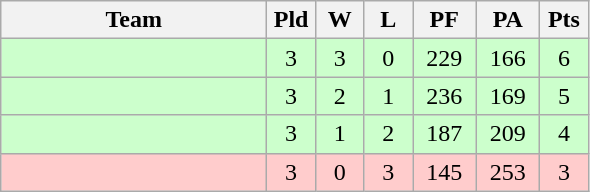<table class="wikitable" style="text-align:center;">
<tr>
<th width=170>Team</th>
<th width=25>Pld</th>
<th width=25>W</th>
<th width=25>L</th>
<th width=35>PF</th>
<th width=35>PA</th>
<th width=25>Pts</th>
</tr>
<tr bgcolor=#ccffcc>
<td align="left"></td>
<td>3</td>
<td>3</td>
<td>0</td>
<td>229</td>
<td>166</td>
<td>6</td>
</tr>
<tr bgcolor=#ccffcc>
<td align="left"></td>
<td>3</td>
<td>2</td>
<td>1</td>
<td>236</td>
<td>169</td>
<td>5</td>
</tr>
<tr bgcolor=#ccffcc>
<td align="left"></td>
<td>3</td>
<td>1</td>
<td>2</td>
<td>187</td>
<td>209</td>
<td>4</td>
</tr>
<tr bgcolor=#ffcccc>
<td align="left"></td>
<td>3</td>
<td>0</td>
<td>3</td>
<td>145</td>
<td>253</td>
<td>3</td>
</tr>
</table>
